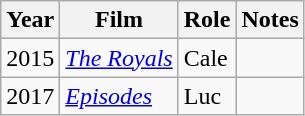<table class="wikitable sortable">
<tr>
<th>Year</th>
<th>Film</th>
<th>Role</th>
<th class="unsortable">Notes</th>
</tr>
<tr>
<td>2015</td>
<td><em><a href='#'>The Royals</a></em></td>
<td>Cale</td>
<td></td>
</tr>
<tr>
<td>2017</td>
<td><em><a href='#'>Episodes</a></em></td>
<td>Luc</td>
<td></td>
</tr>
</table>
